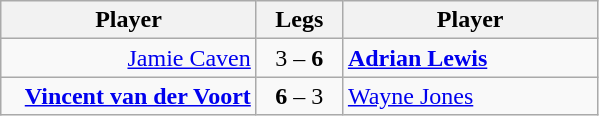<table class=wikitable style="text-align:center">
<tr>
<th width=163>Player</th>
<th width=50>Legs</th>
<th width=163>Player</th>
</tr>
<tr align=left>
<td align=right><a href='#'>Jamie Caven</a> </td>
<td align=center>3 – <strong>6</strong></td>
<td> <strong><a href='#'>Adrian Lewis</a></strong></td>
</tr>
<tr align=left>
<td align=right><strong><a href='#'>Vincent van der Voort</a></strong> </td>
<td align=center><strong>6</strong> – 3</td>
<td> <a href='#'>Wayne Jones</a></td>
</tr>
</table>
